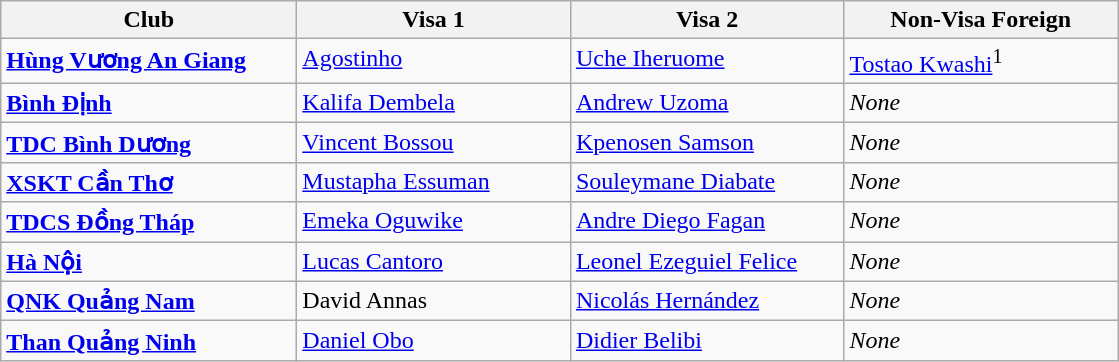<table class="wikitable" border="1">
<tr>
<th width="190">Club</th>
<th width="175">Visa 1</th>
<th width="175">Visa 2</th>
<th width="175">Non-Visa Foreign</th>
</tr>
<tr style="vertical-align:top;">
<td><strong><a href='#'>Hùng Vương An Giang</a></strong></td>
<td> <a href='#'>Agostinho</a></td>
<td> <a href='#'>Uche Iheruome</a></td>
<td> <a href='#'>Tostao Kwashi</a><sup>1</sup></td>
</tr>
<tr style="vertical-align:top;">
<td><strong><a href='#'>Bình Định</a></strong></td>
<td> <a href='#'>Kalifa Dembela</a></td>
<td> <a href='#'>Andrew Uzoma</a></td>
<td><em>None</em></td>
</tr>
<tr style="vertical-align:top;">
<td><strong><a href='#'>TDC Bình Dương</a></strong></td>
<td> <a href='#'>Vincent Bossou</a></td>
<td> <a href='#'>Kpenosen Samson</a></td>
<td><em>None</em></td>
</tr>
<tr style="vertical-align:top;">
<td><strong><a href='#'>XSKT Cần Thơ</a></strong></td>
<td> <a href='#'>Mustapha Essuman</a></td>
<td> <a href='#'>Souleymane Diabate</a></td>
<td><em>None</em></td>
</tr>
<tr style="vertical-align:top;">
<td><strong><a href='#'>TDCS Đồng Tháp</a></strong></td>
<td> <a href='#'>Emeka Oguwike</a></td>
<td> <a href='#'>Andre Diego Fagan</a></td>
<td><em>None</em></td>
</tr>
<tr style="vertical-align:top;">
<td><strong><a href='#'>Hà Nội</a></strong></td>
<td> <a href='#'>Lucas Cantoro</a></td>
<td> <a href='#'>Leonel Ezeguiel Felice</a></td>
<td><em>None</em></td>
</tr>
<tr style="vertical-align:top;">
<td><strong><a href='#'>QNK Quảng Nam</a></strong></td>
<td> David Annas</td>
<td> <a href='#'>Nicolás Hernández</a></td>
<td><em>None</em></td>
</tr>
<tr style="vertical-align:top;">
<td><strong><a href='#'>Than Quảng Ninh</a></strong></td>
<td> <a href='#'>Daniel Obo</a></td>
<td> <a href='#'>Didier Belibi</a></td>
<td><em>None</em></td>
</tr>
</table>
